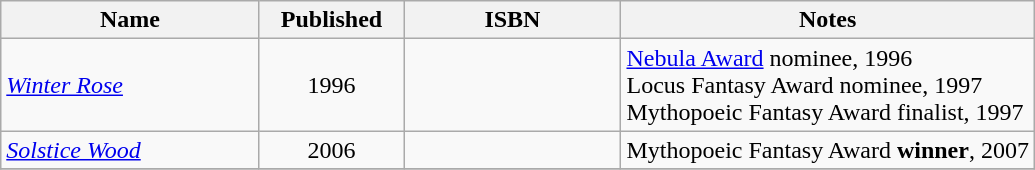<table class="wikitable sortable" id="noveltable" border="1">
<tr>
<th Width=25%>Name</th>
<th width=14%>Published</th>
<th Width=21%>ISBN</th>
<th>Notes</th>
</tr>
<tr>
<td><em><a href='#'>Winter Rose</a></em></td>
<td align="center">1996</td>
<td align="center"></td>
<td><a href='#'>Nebula Award</a> nominee, 1996<br>Locus Fantasy Award nominee, 1997<br>Mythopoeic Fantasy Award finalist, 1997</td>
</tr>
<tr>
<td><em><a href='#'>Solstice Wood</a></em></td>
<td align="center">2006</td>
<td align="center"></td>
<td>Mythopoeic Fantasy Award <strong>winner</strong>, 2007</td>
</tr>
<tr>
</tr>
</table>
